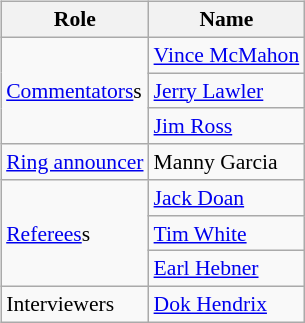<table class=wikitable style="font-size:90%; margin: 0.5em 0 0.5em 1em; float: right; clear: right;">
<tr>
<th>Role</th>
<th>Name</th>
</tr>
<tr>
<td rowspan="3"><a href='#'>Commentators</a>s</td>
<td><a href='#'>Vince McMahon</a></td>
</tr>
<tr>
<td><a href='#'>Jerry Lawler</a></td>
</tr>
<tr>
<td><a href='#'>Jim Ross</a></td>
</tr>
<tr>
<td><a href='#'>Ring announcer</a></td>
<td>Manny Garcia</td>
</tr>
<tr>
<td rowspan=3><a href='#'>Referees</a>s</td>
<td><a href='#'>Jack Doan</a></td>
</tr>
<tr>
<td><a href='#'>Tim White</a></td>
</tr>
<tr>
<td><a href='#'>Earl Hebner</a></td>
</tr>
<tr>
<td>Interviewers</td>
<td><a href='#'>Dok Hendrix</a></td>
</tr>
</table>
